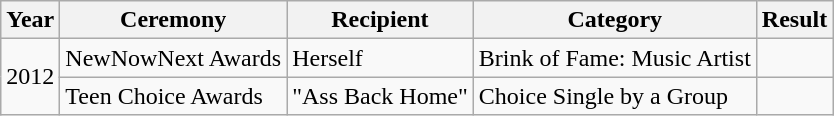<table class="wikitable">
<tr>
<th>Year</th>
<th>Ceremony</th>
<th>Recipient</th>
<th>Category</th>
<th>Result</th>
</tr>
<tr>
<td rowspan=2>2012</td>
<td>NewNowNext Awards</td>
<td>Herself</td>
<td>Brink of Fame: Music Artist</td>
<td></td>
</tr>
<tr>
<td>Teen Choice Awards</td>
<td>"Ass Back Home" </td>
<td>Choice Single by a Group</td>
<td></td>
</tr>
</table>
